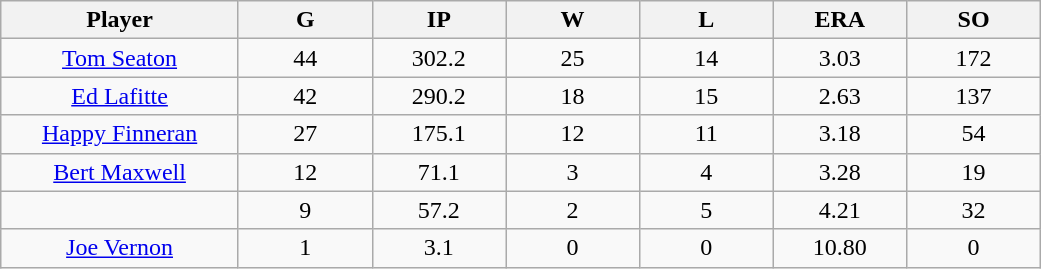<table class="wikitable sortable">
<tr>
<th bgcolor="#DDDDFF" width="16%">Player</th>
<th bgcolor="#DDDDFF" width="9%">G</th>
<th bgcolor="#DDDDFF" width="9%">IP</th>
<th bgcolor="#DDDDFF" width="9%">W</th>
<th bgcolor="#DDDDFF" width="9%">L</th>
<th bgcolor="#DDDDFF" width="9%">ERA</th>
<th bgcolor="#DDDDFF" width="9%">SO</th>
</tr>
<tr align="center">
<td><a href='#'>Tom Seaton</a></td>
<td>44</td>
<td>302.2</td>
<td>25</td>
<td>14</td>
<td>3.03</td>
<td>172</td>
</tr>
<tr align="center">
<td><a href='#'>Ed Lafitte</a></td>
<td>42</td>
<td>290.2</td>
<td>18</td>
<td>15</td>
<td>2.63</td>
<td>137</td>
</tr>
<tr align="center">
<td><a href='#'>Happy Finneran</a></td>
<td>27</td>
<td>175.1</td>
<td>12</td>
<td>11</td>
<td>3.18</td>
<td>54</td>
</tr>
<tr align="center">
<td><a href='#'>Bert Maxwell</a></td>
<td>12</td>
<td>71.1</td>
<td>3</td>
<td>4</td>
<td>3.28</td>
<td>19</td>
</tr>
<tr align="center">
<td></td>
<td>9</td>
<td>57.2</td>
<td>2</td>
<td>5</td>
<td>4.21</td>
<td>32</td>
</tr>
<tr align="center">
<td><a href='#'>Joe Vernon</a></td>
<td>1</td>
<td>3.1</td>
<td>0</td>
<td>0</td>
<td>10.80</td>
<td>0</td>
</tr>
</table>
